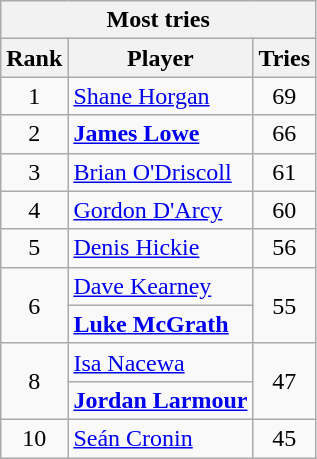<table class="wikitable">
<tr>
<th colspan="8">Most tries</th>
</tr>
<tr>
<th>Rank</th>
<th>Player</th>
<th>Tries</th>
</tr>
<tr>
<td align=center>1</td>
<td><a href='#'>Shane Horgan</a></td>
<td align=center>69</td>
</tr>
<tr>
<td align=center>2</td>
<td><strong><a href='#'>James Lowe</a></strong></td>
<td align=center>66</td>
</tr>
<tr>
<td align=center>3</td>
<td><a href='#'>Brian O'Driscoll</a></td>
<td align=center>61</td>
</tr>
<tr>
<td align=center>4</td>
<td><a href='#'>Gordon D'Arcy</a></td>
<td align=center>60</td>
</tr>
<tr>
<td align=center>5</td>
<td><a href='#'>Denis Hickie</a></td>
<td align=center>56</td>
</tr>
<tr>
<td align=center rowspan=2>6</td>
<td><a href='#'>Dave Kearney</a></td>
<td align=center rowspan=2>55</td>
</tr>
<tr>
<td><strong><a href='#'>Luke McGrath</a></strong></td>
</tr>
<tr>
<td align=center rowspan=2>8</td>
<td><a href='#'>Isa Nacewa</a></td>
<td align=center rowspan=2>47</td>
</tr>
<tr>
<td><strong><a href='#'>Jordan Larmour</a></strong></td>
</tr>
<tr>
<td align=center>10</td>
<td><a href='#'>Seán Cronin</a></td>
<td align=center>45</td>
</tr>
</table>
